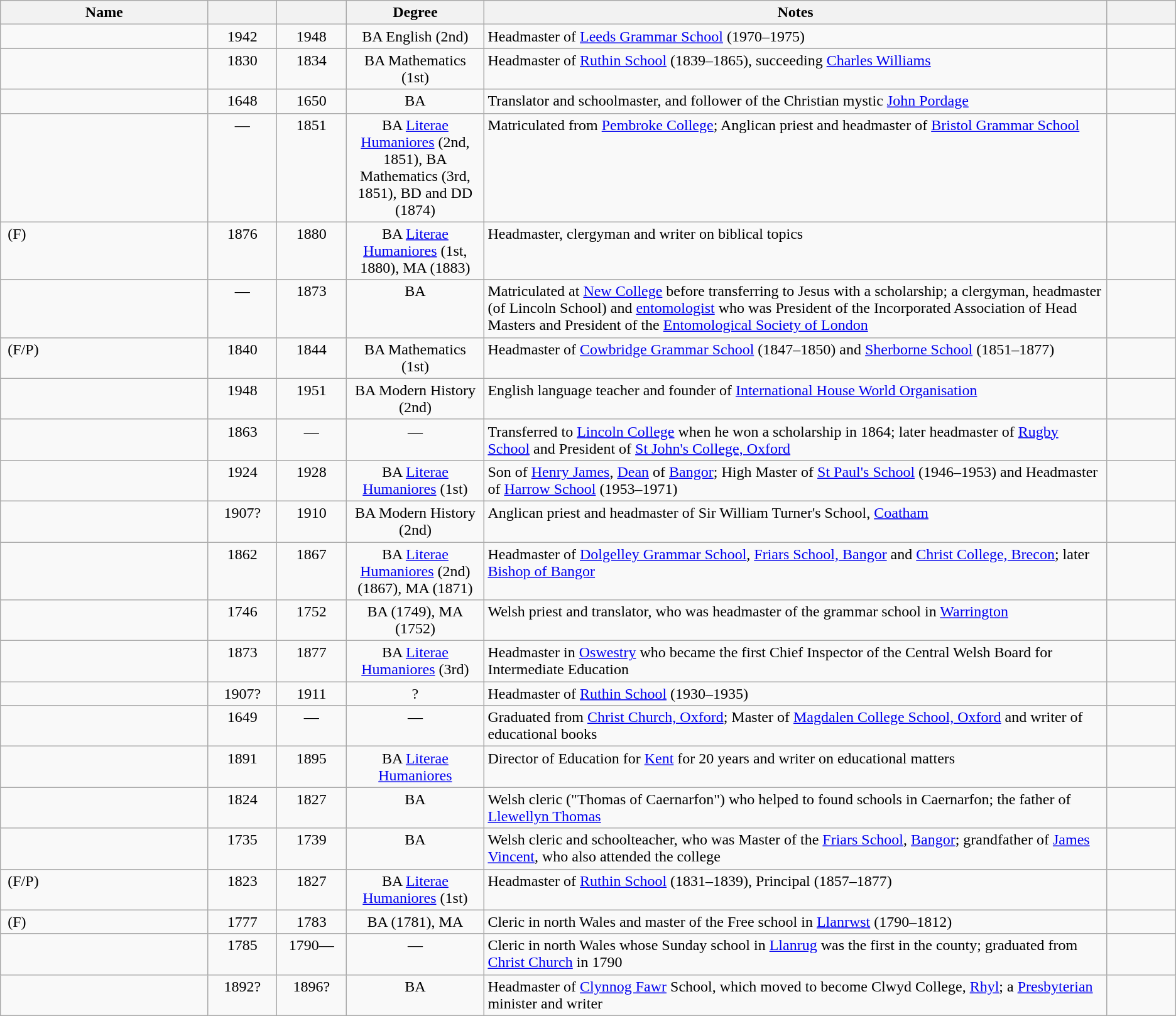<table class="wikitable sortable">
<tr>
<th width="15%">Name</th>
<th width="5%"></th>
<th width="5%"></th>
<th width="10%" class="unsortable">Degree</th>
<th width="45%" class="unsortable">Notes</th>
<th width="5%" class="unsortable"></th>
</tr>
<tr valign="top">
<td></td>
<td align="center">1942</td>
<td align="center">1948</td>
<td align="center">BA English (2nd)</td>
<td>Headmaster of <a href='#'>Leeds Grammar School</a> (1970–1975)</td>
<td align="center"></td>
</tr>
<tr valign="top">
<td></td>
<td align="center">1830</td>
<td align="center">1834</td>
<td align="center">BA Mathematics (1st)</td>
<td>Headmaster of <a href='#'>Ruthin School</a> (1839–1865), succeeding <a href='#'>Charles Williams</a></td>
<td align="center"></td>
</tr>
<tr valign="top">
<td></td>
<td align="center">1648</td>
<td align="center">1650</td>
<td align="center">BA</td>
<td>Translator and schoolmaster, and follower of the Christian mystic <a href='#'>John Pordage</a></td>
<td align="center"></td>
</tr>
<tr valign="top">
<td></td>
<td align="center">—</td>
<td align="center">1851</td>
<td align="center">BA <a href='#'>Literae Humaniores</a> (2nd, 1851), BA Mathematics (3rd, 1851), BD and DD (1874)</td>
<td>Matriculated from <a href='#'>Pembroke College</a>; Anglican priest and headmaster of <a href='#'>Bristol Grammar School</a></td>
<td align="center"></td>
</tr>
<tr valign="top">
<td> (F)</td>
<td align="center">1876</td>
<td align="center">1880</td>
<td align="center">BA <a href='#'>Literae Humaniores</a> (1st, 1880), MA (1883)</td>
<td>Headmaster, clergyman and writer on biblical topics</td>
<td align="center"></td>
</tr>
<tr valign="top">
<td></td>
<td align="center">—</td>
<td align="center">1873</td>
<td align="center">BA</td>
<td>Matriculated at <a href='#'>New College</a> before transferring to Jesus with a scholarship; a clergyman, headmaster (of Lincoln School) and <a href='#'>entomologist</a> who was President of the Incorporated Association of Head Masters and President of the <a href='#'>Entomological Society of London</a></td>
<td align="center"></td>
</tr>
<tr valign="top">
<td> (F/P)</td>
<td align="center">1840</td>
<td align="center">1844</td>
<td align="center">BA Mathematics (1st)</td>
<td>Headmaster of <a href='#'>Cowbridge Grammar School</a> (1847–1850) and <a href='#'>Sherborne School</a> (1851–1877)</td>
<td align="center"></td>
</tr>
<tr valign="top">
<td></td>
<td align="center">1948</td>
<td align="center">1951</td>
<td align="center">BA Modern History (2nd)</td>
<td>English language teacher and founder of <a href='#'>International House World Organisation</a></td>
<td align="center"></td>
</tr>
<tr valign="top">
<td></td>
<td align="center">1863</td>
<td align="center">—</td>
<td align="center">—</td>
<td>Transferred to <a href='#'>Lincoln College</a> when he won a scholarship in 1864; later headmaster of <a href='#'>Rugby School</a> and President of <a href='#'>St John's College, Oxford</a></td>
<td align="center"></td>
</tr>
<tr valign="top">
<td></td>
<td align="center">1924</td>
<td align="center">1928</td>
<td align="center">BA <a href='#'>Literae Humaniores</a> (1st)</td>
<td>Son of <a href='#'>Henry James</a>, <a href='#'>Dean</a> of <a href='#'>Bangor</a>; High Master of <a href='#'>St Paul's School</a> (1946–1953) and Headmaster of <a href='#'>Harrow School</a> (1953–1971)</td>
<td align="center"></td>
</tr>
<tr valign="top">
<td></td>
<td align="center"><span>1907</span>?</td>
<td align="center">1910</td>
<td align="center">BA Modern History (2nd)</td>
<td>Anglican priest and headmaster of Sir William Turner's School, <a href='#'>Coatham</a></td>
<td align="center"></td>
</tr>
<tr valign="top">
<td></td>
<td align="center">1862</td>
<td align="center">1867</td>
<td align="center">BA <a href='#'>Literae Humaniores</a> (2nd) (1867), MA (1871)</td>
<td>Headmaster of <a href='#'>Dolgelley Grammar School</a>, <a href='#'>Friars School, Bangor</a> and <a href='#'>Christ College, Brecon</a>; later <a href='#'>Bishop of Bangor</a></td>
<td align="center"></td>
</tr>
<tr valign="top">
<td></td>
<td align="center">1746</td>
<td align="center">1752</td>
<td align="center">BA (1749), MA (1752)</td>
<td>Welsh priest and translator, who was headmaster of the grammar school in <a href='#'>Warrington</a></td>
<td align="center"></td>
</tr>
<tr valign="top">
<td></td>
<td align="center">1873</td>
<td align="center">1877</td>
<td align="center">BA <a href='#'>Literae Humaniores</a> (3rd)</td>
<td>Headmaster in <a href='#'>Oswestry</a> who became the first Chief Inspector of the Central Welsh Board for Intermediate Education</td>
<td align="center"></td>
</tr>
<tr valign="top">
<td></td>
<td align="center"><span>1907</span>?</td>
<td align="center">1911</td>
<td align="center">?</td>
<td>Headmaster of <a href='#'>Ruthin School</a> (1930–1935)</td>
<td align="center"></td>
</tr>
<tr valign="top">
<td></td>
<td align="center">1649</td>
<td align="center">—</td>
<td align="center">—</td>
<td>Graduated from <a href='#'>Christ Church, Oxford</a>; Master of <a href='#'>Magdalen College School, Oxford</a> and writer of educational books</td>
<td align="center"></td>
</tr>
<tr valign="top">
<td></td>
<td align="center">1891</td>
<td align="center">1895</td>
<td align="center">BA <a href='#'>Literae Humaniores</a></td>
<td>Director of Education for <a href='#'>Kent</a> for 20 years and writer on educational matters</td>
<td align="center"></td>
</tr>
<tr valign="top">
<td></td>
<td align="center">1824</td>
<td align="center">1827</td>
<td align="center">BA</td>
<td>Welsh cleric ("Thomas of Caernarfon") who helped to found schools in Caernarfon; the father of <a href='#'>Llewellyn Thomas</a></td>
<td align="center"></td>
</tr>
<tr valign="top">
<td></td>
<td align="center">1735</td>
<td align="center">1739</td>
<td align="center">BA</td>
<td>Welsh cleric and schoolteacher, who was Master of the <a href='#'>Friars School</a>, <a href='#'>Bangor</a>; grandfather of <a href='#'>James Vincent</a>, who also attended the college</td>
<td align="center"></td>
</tr>
<tr valign="top">
<td> (F/P)</td>
<td align="center">1823</td>
<td align="center">1827</td>
<td align="center">BA <a href='#'>Literae Humaniores</a> (1st)</td>
<td>Headmaster of <a href='#'>Ruthin School</a> (1831–1839), Principal (1857–1877)</td>
<td align="center"></td>
</tr>
<tr valign="top">
<td> (F)</td>
<td align="center">1777</td>
<td align="center">1783</td>
<td align="center">BA (1781), MA</td>
<td>Cleric in north Wales and master of the Free school in <a href='#'>Llanrwst</a> (1790–1812)</td>
<td align="center"></td>
</tr>
<tr valign="top">
<td></td>
<td align="center">1785</td>
<td align="center"><span>1790</span>—</td>
<td align="center">—</td>
<td>Cleric in north Wales whose Sunday school in <a href='#'>Llanrug</a> was the first in the county; graduated from <a href='#'>Christ Church</a> in 1790</td>
<td align="center"></td>
</tr>
<tr valign="top">
<td></td>
<td align="center"><span>1892</span>?</td>
<td align="center"><span>1896</span>?</td>
<td align="center">BA</td>
<td>Headmaster of <a href='#'>Clynnog Fawr</a> School, which moved to become Clwyd College, <a href='#'>Rhyl</a>; a <a href='#'>Presbyterian</a> minister and writer</td>
<td align="center"></td>
</tr>
</table>
